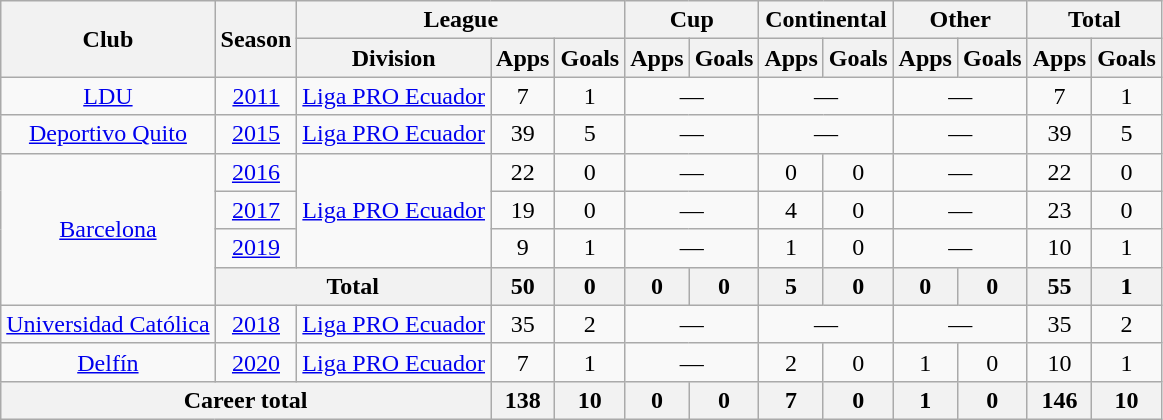<table class="wikitable" style="text-align: center;">
<tr>
<th rowspan="2">Club</th>
<th rowspan="2">Season</th>
<th colspan="3">League</th>
<th colspan="2">Cup</th>
<th colspan="2">Continental</th>
<th colspan="2">Other</th>
<th colspan="2">Total</th>
</tr>
<tr>
<th>Division</th>
<th>Apps</th>
<th>Goals</th>
<th>Apps</th>
<th>Goals</th>
<th>Apps</th>
<th>Goals</th>
<th>Apps</th>
<th>Goals</th>
<th>Apps</th>
<th>Goals</th>
</tr>
<tr>
<td align="center"><a href='#'>LDU</a></td>
<td><a href='#'>2011</a></td>
<td><a href='#'>Liga PRO Ecuador</a></td>
<td>7</td>
<td>1</td>
<td colspan="2">—</td>
<td colspan="2">—</td>
<td colspan="2">—</td>
<td>7</td>
<td>1</td>
</tr>
<tr>
<td align="center"><a href='#'>Deportivo Quito</a></td>
<td><a href='#'>2015</a></td>
<td><a href='#'>Liga PRO Ecuador</a></td>
<td>39</td>
<td>5</td>
<td colspan="2">—</td>
<td colspan="2">—</td>
<td colspan="2">—</td>
<td>39</td>
<td>5</td>
</tr>
<tr>
<td rowspan="4" align="center"><a href='#'>Barcelona</a></td>
<td><a href='#'>2016</a></td>
<td rowspan="3"><a href='#'>Liga PRO Ecuador</a></td>
<td>22</td>
<td>0</td>
<td colspan="2">—</td>
<td>0</td>
<td>0</td>
<td colspan="2">—</td>
<td>22</td>
<td>0</td>
</tr>
<tr>
<td><a href='#'>2017</a></td>
<td>19</td>
<td>0</td>
<td colspan="2">—</td>
<td>4</td>
<td>0</td>
<td colspan="2">—</td>
<td>23</td>
<td>0</td>
</tr>
<tr>
<td><a href='#'>2019</a></td>
<td>9</td>
<td>1</td>
<td colspan="2">—</td>
<td>1</td>
<td>0</td>
<td colspan="2">—</td>
<td>10</td>
<td>1</td>
</tr>
<tr>
<th colspan="2"><strong>Total</strong></th>
<th>50</th>
<th>0</th>
<th>0</th>
<th>0</th>
<th>5</th>
<th>0</th>
<th>0</th>
<th>0</th>
<th>55</th>
<th>1</th>
</tr>
<tr>
<td align="center"><a href='#'>Universidad Católica</a></td>
<td><a href='#'>2018</a></td>
<td><a href='#'>Liga PRO Ecuador</a></td>
<td>35</td>
<td>2</td>
<td colspan="2">—</td>
<td colspan="2">—</td>
<td colspan="2">—</td>
<td>35</td>
<td>2</td>
</tr>
<tr>
<td align="center"><a href='#'>Delfín</a></td>
<td><a href='#'>2020</a></td>
<td><a href='#'>Liga PRO Ecuador</a></td>
<td>7</td>
<td>1</td>
<td colspan="2">—</td>
<td>2</td>
<td>0</td>
<td>1</td>
<td>0</td>
<td>10</td>
<td>1</td>
</tr>
<tr>
<th colspan="3"><strong>Career total</strong></th>
<th>138</th>
<th>10</th>
<th>0</th>
<th>0</th>
<th>7</th>
<th>0</th>
<th>1</th>
<th>0</th>
<th>146</th>
<th>10</th>
</tr>
</table>
